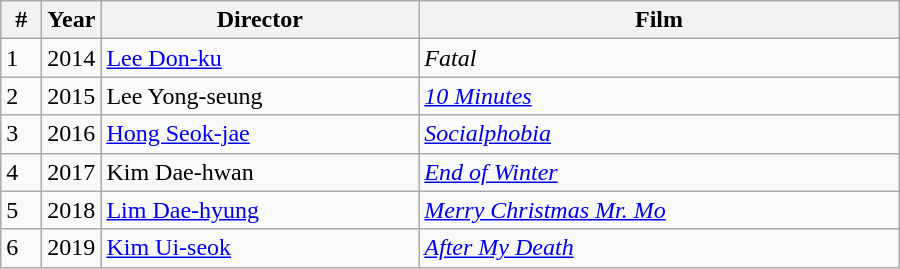<table class="wikitable" style="width:600px">
<tr>
<th width=20>#</th>
<th width=30>Year</th>
<th>Director</th>
<th>Film</th>
</tr>
<tr>
<td>1</td>
<td>2014</td>
<td><a href='#'>Lee Don-ku</a></td>
<td><em>Fatal</em></td>
</tr>
<tr>
<td>2</td>
<td>2015</td>
<td>Lee Yong-seung</td>
<td><em><a href='#'>10 Minutes</a></em></td>
</tr>
<tr>
<td>3</td>
<td>2016</td>
<td><a href='#'>Hong Seok-jae</a></td>
<td><em><a href='#'>Socialphobia</a></em></td>
</tr>
<tr>
<td>4</td>
<td>2017</td>
<td>Kim Dae-hwan</td>
<td><em><a href='#'>End of Winter</a></em></td>
</tr>
<tr>
<td>5</td>
<td>2018</td>
<td><a href='#'>Lim Dae-hyung</a></td>
<td><em><a href='#'>Merry Christmas Mr. Mo</a></em></td>
</tr>
<tr>
<td>6</td>
<td>2019</td>
<td><a href='#'>Kim Ui-seok</a></td>
<td><em><a href='#'>After My Death</a></em></td>
</tr>
</table>
